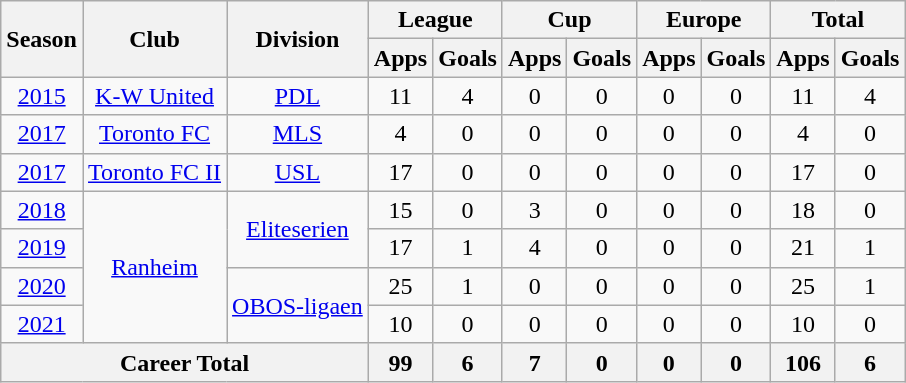<table class="wikitable" style="text-align: center;">
<tr>
<th rowspan="2">Season</th>
<th rowspan="2">Club</th>
<th rowspan="2">Division</th>
<th colspan="2">League</th>
<th colspan="2">Cup</th>
<th colspan="2">Europe</th>
<th colspan="2">Total</th>
</tr>
<tr>
<th>Apps</th>
<th>Goals</th>
<th>Apps</th>
<th>Goals</th>
<th>Apps</th>
<th>Goals</th>
<th>Apps</th>
<th>Goals</th>
</tr>
<tr>
<td><a href='#'>2015</a></td>
<td rowspan="1"><a href='#'>K-W United</a></td>
<td rowspan="1"><a href='#'>PDL</a></td>
<td>11</td>
<td>4</td>
<td>0</td>
<td>0</td>
<td>0</td>
<td>0</td>
<td>11</td>
<td>4</td>
</tr>
<tr>
<td><a href='#'>2017</a></td>
<td rowspan="1"><a href='#'>Toronto FC</a></td>
<td rowspan="1"><a href='#'>MLS</a></td>
<td>4</td>
<td>0</td>
<td>0</td>
<td>0</td>
<td>0</td>
<td>0</td>
<td>4</td>
<td>0</td>
</tr>
<tr>
<td><a href='#'>2017</a></td>
<td rowspan="1"><a href='#'>Toronto FC II</a></td>
<td rowspan="1"><a href='#'>USL</a></td>
<td>17</td>
<td>0</td>
<td>0</td>
<td>0</td>
<td>0</td>
<td>0</td>
<td>17</td>
<td>0</td>
</tr>
<tr>
<td><a href='#'>2018</a></td>
<td rowspan="4"><a href='#'>Ranheim</a></td>
<td rowspan="2"><a href='#'>Eliteserien</a></td>
<td>15</td>
<td>0</td>
<td>3</td>
<td>0</td>
<td>0</td>
<td>0</td>
<td>18</td>
<td>0</td>
</tr>
<tr>
<td><a href='#'>2019</a></td>
<td>17</td>
<td>1</td>
<td>4</td>
<td>0</td>
<td>0</td>
<td>0</td>
<td>21</td>
<td>1</td>
</tr>
<tr>
<td><a href='#'>2020</a></td>
<td rowspan="2"><a href='#'>OBOS-ligaen</a></td>
<td>25</td>
<td>1</td>
<td>0</td>
<td>0</td>
<td>0</td>
<td>0</td>
<td>25</td>
<td>1</td>
</tr>
<tr>
<td><a href='#'>2021</a></td>
<td>10</td>
<td>0</td>
<td>0</td>
<td>0</td>
<td>0</td>
<td>0</td>
<td>10</td>
<td>0</td>
</tr>
<tr>
<th colspan="3">Career Total</th>
<th>99</th>
<th>6</th>
<th>7</th>
<th>0</th>
<th>0</th>
<th>0</th>
<th>106</th>
<th>6</th>
</tr>
</table>
